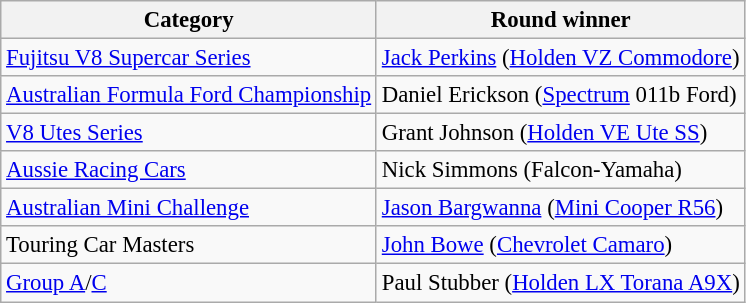<table class="wikitable" style="font-size: 95%;">
<tr>
<th>Category</th>
<th>Round winner</th>
</tr>
<tr>
<td><a href='#'>Fujitsu V8 Supercar Series</a></td>
<td><a href='#'>Jack Perkins</a> (<a href='#'>Holden VZ Commodore</a>)</td>
</tr>
<tr>
<td><a href='#'>Australian Formula Ford Championship</a></td>
<td>Daniel Erickson (<a href='#'>Spectrum</a> 011b Ford)</td>
</tr>
<tr>
<td><a href='#'>V8 Utes Series</a></td>
<td>Grant Johnson (<a href='#'>Holden VE Ute SS</a>)</td>
</tr>
<tr>
<td><a href='#'>Aussie Racing Cars</a></td>
<td>Nick Simmons (Falcon-Yamaha)</td>
</tr>
<tr>
<td><a href='#'>Australian Mini Challenge</a></td>
<td><a href='#'>Jason Bargwanna</a> (<a href='#'>Mini Cooper R56</a>)</td>
</tr>
<tr>
<td>Touring Car Masters</td>
<td><a href='#'>John Bowe</a> (<a href='#'>Chevrolet Camaro</a>)</td>
</tr>
<tr>
<td><a href='#'>Group A</a>/<a href='#'>C</a></td>
<td>Paul Stubber (<a href='#'>Holden LX Torana A9X</a>)</td>
</tr>
</table>
